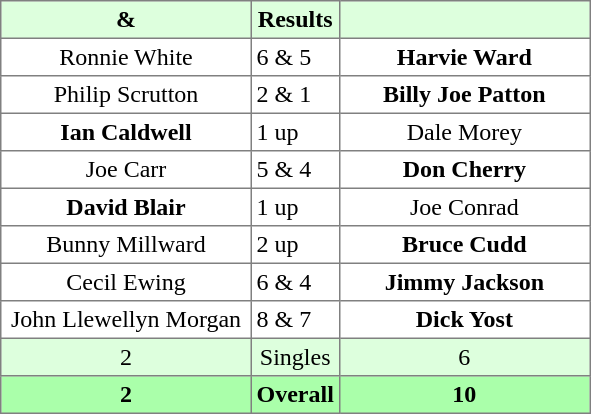<table border="1" cellpadding="3" style="border-collapse: collapse; text-align:center;">
<tr style="background:#ddffdd;">
<th width=160> & </th>
<th>Results</th>
<th width=160></th>
</tr>
<tr>
<td>Ronnie White</td>
<td align=left> 6 & 5</td>
<td><strong>Harvie Ward</strong></td>
</tr>
<tr>
<td>Philip Scrutton</td>
<td align=left> 2 & 1</td>
<td><strong>Billy Joe Patton</strong></td>
</tr>
<tr>
<td><strong>Ian Caldwell</strong></td>
<td align=left> 1 up</td>
<td>Dale Morey</td>
</tr>
<tr>
<td>Joe Carr</td>
<td align=left> 5 & 4</td>
<td><strong>Don Cherry</strong></td>
</tr>
<tr>
<td><strong>David Blair</strong></td>
<td align=left> 1 up</td>
<td>Joe Conrad</td>
</tr>
<tr>
<td>Bunny Millward</td>
<td align=left> 2 up</td>
<td><strong>Bruce Cudd</strong></td>
</tr>
<tr>
<td>Cecil Ewing</td>
<td align=left> 6 & 4</td>
<td><strong>Jimmy Jackson</strong></td>
</tr>
<tr>
<td>John Llewellyn Morgan</td>
<td align=left> 8 & 7</td>
<td><strong>Dick Yost</strong></td>
</tr>
<tr style="background:#ddffdd;">
<td>2</td>
<td>Singles</td>
<td>6</td>
</tr>
<tr style="background:#aaffaa;">
<th>2</th>
<th>Overall</th>
<th>10</th>
</tr>
</table>
